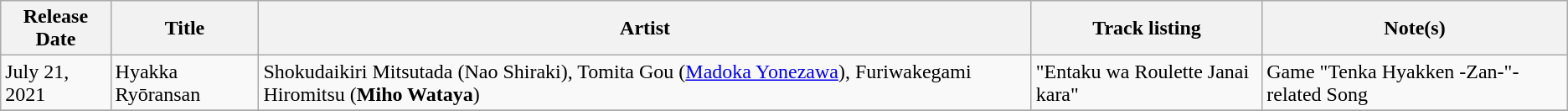<table class="wikitable sortable">
<tr>
<th>Release Date</th>
<th>Title</th>
<th>Artist</th>
<th>Track listing</th>
<th>Note(s)</th>
</tr>
<tr>
<td>July 21, 2021</td>
<td>Hyakka Ryōransan</td>
<td>Shokudaikiri Mitsutada (Nao Shiraki), Tomita Gou (<a href='#'>Madoka Yonezawa</a>), Furiwakegami Hiromitsu (<strong>Miho Wataya</strong>)</td>
<td>"Entaku wa Roulette Janai kara"</td>
<td>Game "Tenka Hyakken -Zan-"-related Song</td>
</tr>
<tr>
</tr>
</table>
